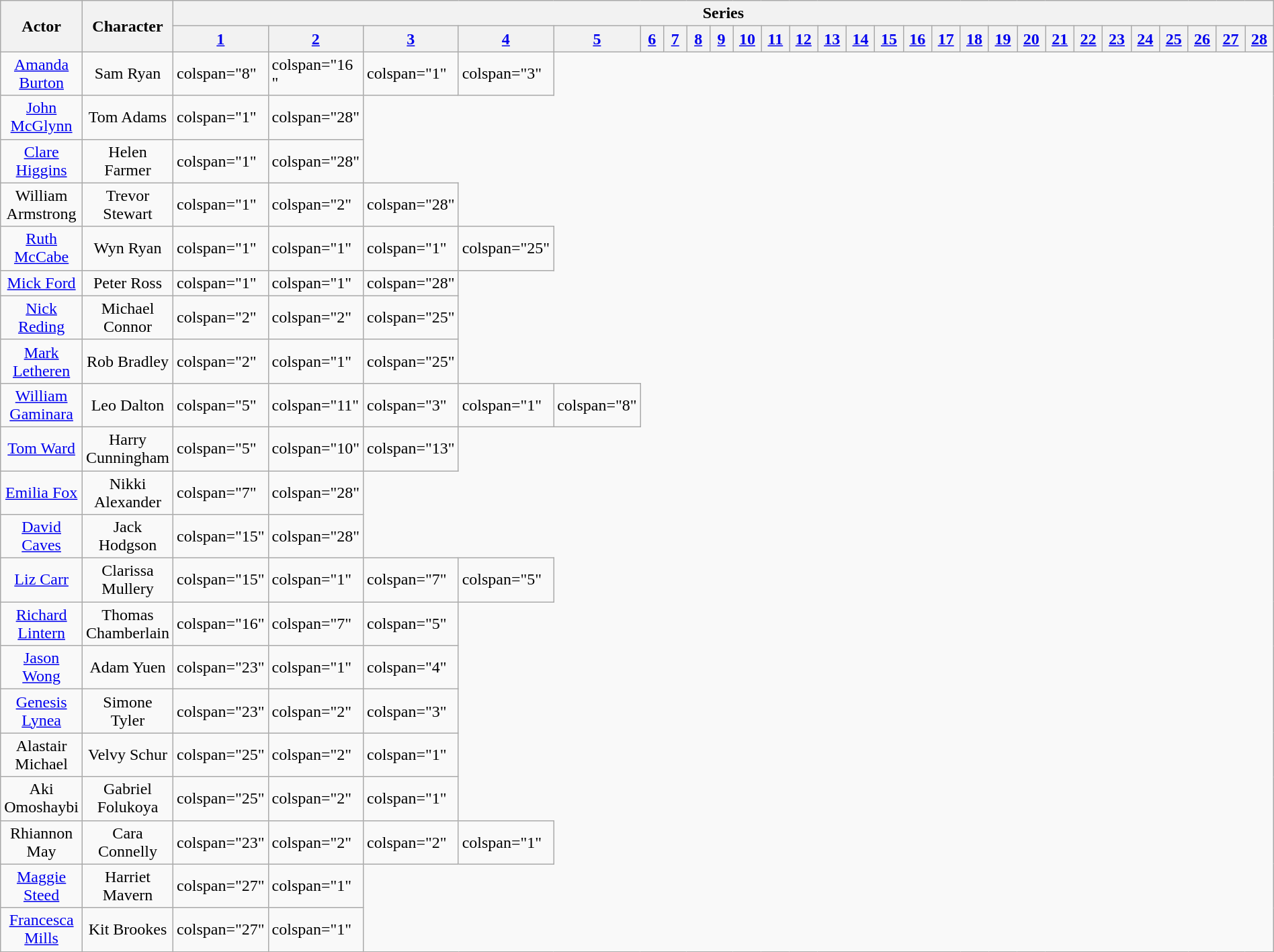<table class="wikitable" style="width:100%;">
<tr>
<th rowspan="2">Actor</th>
<th rowspan="2">Character</th>
<th colspan="28">Series</th>
</tr>
<tr>
<th style="width:3%"><a href='#'>1</a></th>
<th style="width:3%"><a href='#'>2</a></th>
<th style="width:3%"><a href='#'>3</a></th>
<th style="width:3%"><a href='#'>4</a></th>
<th style="width:3%"><a href='#'>5</a></th>
<th style="width:3%"><a href='#'>6</a></th>
<th style="width:3%"><a href='#'>7</a></th>
<th style="width:3%"><a href='#'>8</a></th>
<th style="width:3%"><a href='#'>9</a></th>
<th style="width:3%"><a href='#'>10</a></th>
<th style="width:3%"><a href='#'>11</a></th>
<th style="width:3%"><a href='#'>12</a></th>
<th style="width:3%"><a href='#'>13</a></th>
<th style="width:3%"><a href='#'>14</a></th>
<th style="width:3%"><a href='#'>15</a></th>
<th style="width:3%"><a href='#'>16</a></th>
<th style="width:3%"><a href='#'>17</a></th>
<th style="width:3%"><a href='#'>18</a></th>
<th style="width:3%"><a href='#'>19</a></th>
<th style="width:3%"><a href='#'>20</a></th>
<th style="width:3%"><a href='#'>21</a></th>
<th style="width:3%"><a href='#'>22</a></th>
<th style="width:3%"><a href='#'>23</a></th>
<th style="width:3%"><a href='#'>24</a></th>
<th style="width:3%"><a href='#'>25</a></th>
<th style="width:3%"><a href='#'>26</a></th>
<th style="width:3%"><a href='#'>27</a></th>
<th style="width:3%"><a href='#'>28</a></th>
</tr>
<tr>
<td style="text-align:center;"><a href='#'>Amanda Burton</a></td>
<td style="text-align:center;">Sam Ryan</td>
<td>colspan="8" </td>
<td>colspan="16 " </td>
<td>colspan="1" </td>
<td>colspan="3" </td>
</tr>
<tr>
<td style="text-align:center;"><a href='#'>John McGlynn</a></td>
<td style="text-align:center;">Tom Adams</td>
<td>colspan="1" </td>
<td>colspan="28" </td>
</tr>
<tr>
<td style="text-align:center;"><a href='#'>Clare Higgins</a></td>
<td style="text-align:center;">Helen Farmer</td>
<td>colspan="1" </td>
<td>colspan="28" </td>
</tr>
<tr>
<td style="text-align:center;">William Armstrong</td>
<td style="text-align:center;">Trevor Stewart</td>
<td>colspan="1" </td>
<td>colspan="2" </td>
<td>colspan="28" </td>
</tr>
<tr>
<td style="text-align:center;"><a href='#'>Ruth McCabe</a></td>
<td style="text-align:center;">Wyn Ryan</td>
<td>colspan="1" </td>
<td>colspan="1" </td>
<td>colspan="1" </td>
<td>colspan="25" </td>
</tr>
<tr>
<td style="text-align:center;"><a href='#'>Mick Ford</a></td>
<td style="text-align:center;">Peter Ross</td>
<td>colspan="1" </td>
<td>colspan="1" </td>
<td>colspan="28" </td>
</tr>
<tr>
<td style="text-align:center;"><a href='#'>Nick Reding</a></td>
<td style="text-align:center;">Michael Connor</td>
<td>colspan="2" </td>
<td>colspan="2" </td>
<td>colspan="25" </td>
</tr>
<tr>
<td style="text-align:center;"><a href='#'>Mark Letheren</a></td>
<td style="text-align:center;">Rob Bradley</td>
<td>colspan="2" </td>
<td>colspan="1" </td>
<td>colspan="25" </td>
</tr>
<tr>
<td style="text-align:center"><a href='#'>William Gaminara</a></td>
<td style="text-align:center">Leo Dalton</td>
<td>colspan="5" </td>
<td>colspan="11" </td>
<td>colspan="3" </td>
<td>colspan="1" </td>
<td>colspan="8" </td>
</tr>
<tr>
<td style="text-align:center"><a href='#'>Tom Ward</a></td>
<td style="text-align:center">Harry Cunningham</td>
<td>colspan="5" </td>
<td>colspan="10" </td>
<td>colspan="13" </td>
</tr>
<tr>
<td style="text-align:center"><a href='#'>Emilia Fox</a></td>
<td style="text-align:center">Nikki Alexander</td>
<td>colspan="7" </td>
<td>colspan="28" </td>
</tr>
<tr>
<td style="text-align:center"><a href='#'>David Caves</a></td>
<td style="text-align:center">Jack Hodgson</td>
<td>colspan="15" </td>
<td>colspan="28" </td>
</tr>
<tr>
<td style="text-align:center"><a href='#'>Liz Carr</a></td>
<td style="text-align:center">Clarissa Mullery</td>
<td>colspan="15" </td>
<td>colspan="1" </td>
<td>colspan="7" </td>
<td>colspan="5" </td>
</tr>
<tr>
<td style="text-align:center"><a href='#'>Richard Lintern</a></td>
<td style="text-align:center">Thomas Chamberlain</td>
<td>colspan="16" </td>
<td>colspan="7" </td>
<td>colspan="5" </td>
</tr>
<tr>
<td style="text-align:center"><a href='#'>Jason Wong</a></td>
<td style="text-align:center">Adam Yuen</td>
<td>colspan="23" </td>
<td>colspan="1" </td>
<td>colspan="4" </td>
</tr>
<tr>
<td style="text-align:center"><a href='#'>Genesis Lynea</a></td>
<td style="text-align:center">Simone Tyler</td>
<td>colspan="23" </td>
<td>colspan="2" </td>
<td>colspan="3" </td>
</tr>
<tr>
<td style="text-align:center">Alastair Michael</td>
<td style="text-align:center">Velvy Schur</td>
<td>colspan="25" </td>
<td>colspan="2" </td>
<td>colspan="1" </td>
</tr>
<tr>
<td style="text-align:center">Aki Omoshaybi</td>
<td style="text-align:center">Gabriel Folukoya</td>
<td>colspan="25" </td>
<td>colspan="2" </td>
<td>colspan="1" </td>
</tr>
<tr>
<td style="text-align:center">Rhiannon May</td>
<td style="text-align:center">Cara Connelly</td>
<td>colspan="23" </td>
<td>colspan="2" </td>
<td>colspan="2" </td>
<td>colspan="1" </td>
</tr>
<tr>
<td style="text-align:center"><a href='#'>Maggie Steed</a></td>
<td style="text-align:center">Harriet Mavern</td>
<td>colspan="27" </td>
<td>colspan="1" </td>
</tr>
<tr>
<td style="text-align:center"><a href='#'>Francesca Mills</a></td>
<td style="text-align:center">Kit Brookes</td>
<td>colspan="27" </td>
<td>colspan="1" </td>
</tr>
</table>
